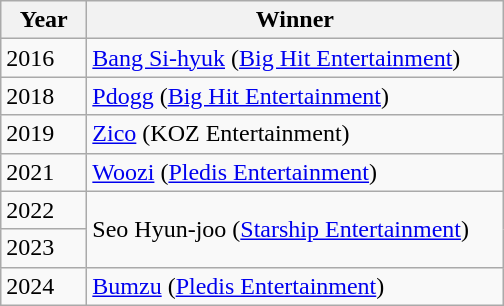<table class="wikitable">
<tr align=center>
<th style="width:50px">Year</th>
<th style="width:270px">Winner</th>
</tr>
<tr>
<td>2016</td>
<td><a href='#'>Bang Si-hyuk</a> (<a href='#'>Big Hit Entertainment</a>)</td>
</tr>
<tr>
<td>2018</td>
<td><a href='#'>Pdogg</a> (<a href='#'>Big Hit Entertainment</a>)</td>
</tr>
<tr>
<td>2019</td>
<td><a href='#'>Zico</a> (KOZ Entertainment)</td>
</tr>
<tr>
<td>2021</td>
<td [Seventeen] (South Korean band)><a href='#'>Woozi</a> (<a href='#'>Pledis Entertainment</a>)</td>
</tr>
<tr>
<td>2022</td>
<td rowspan="2">Seo Hyun-joo (<a href='#'>Starship Entertainment</a>)</td>
</tr>
<tr>
<td>2023</td>
</tr>
<tr>
<td>2024</td>
<td><a href='#'>Bumzu</a> (<a href='#'>Pledis Entertainment</a>)</td>
</tr>
</table>
